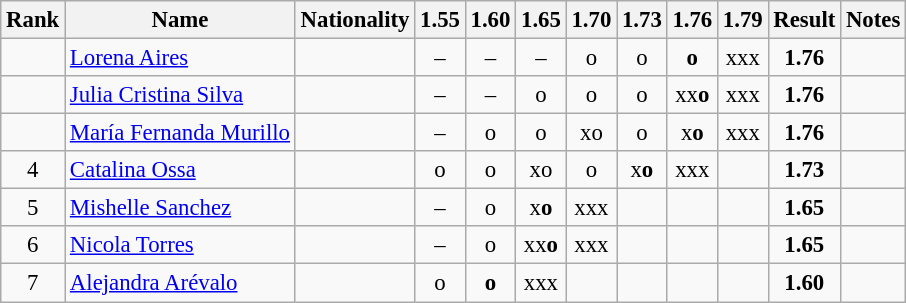<table class="wikitable sortable" style="text-align:center;font-size:95%">
<tr>
<th>Rank</th>
<th>Name</th>
<th>Nationality</th>
<th>1.55</th>
<th>1.60</th>
<th>1.65</th>
<th>1.70</th>
<th>1.73</th>
<th>1.76</th>
<th>1.79</th>
<th>Result</th>
<th>Notes</th>
</tr>
<tr>
<td></td>
<td align=left><a href='#'>Lorena Aires</a></td>
<td align=left></td>
<td>–</td>
<td>–</td>
<td>–</td>
<td>o</td>
<td>o</td>
<td><strong>o</strong></td>
<td>xxx</td>
<td><strong>1.76</strong></td>
<td></td>
</tr>
<tr>
<td></td>
<td align=left><a href='#'>Julia Cristina Silva</a></td>
<td align=left></td>
<td>–</td>
<td>–</td>
<td>o</td>
<td>o</td>
<td>o</td>
<td>xx<strong>o</strong></td>
<td>xxx</td>
<td><strong>1.76</strong></td>
<td></td>
</tr>
<tr>
<td></td>
<td align=left><a href='#'>María Fernanda Murillo</a></td>
<td align=left></td>
<td>–</td>
<td>o</td>
<td>o</td>
<td>xo</td>
<td>o</td>
<td>x<strong>o</strong></td>
<td>xxx</td>
<td><strong>1.76</strong></td>
<td></td>
</tr>
<tr>
<td>4</td>
<td align=left><a href='#'>Catalina Ossa</a></td>
<td align=left></td>
<td>o</td>
<td>o</td>
<td>xo</td>
<td>o</td>
<td>x<strong>o</strong></td>
<td>xxx</td>
<td></td>
<td><strong>1.73</strong></td>
<td></td>
</tr>
<tr>
<td>5</td>
<td align=left><a href='#'>Mishelle Sanchez</a></td>
<td align=left></td>
<td>–</td>
<td>o</td>
<td>x<strong>o</strong></td>
<td>xxx</td>
<td></td>
<td></td>
<td></td>
<td><strong>1.65</strong></td>
<td></td>
</tr>
<tr>
<td>6</td>
<td align=left><a href='#'>Nicola Torres</a></td>
<td align=left></td>
<td>–</td>
<td>o</td>
<td>xx<strong>o</strong></td>
<td>xxx</td>
<td></td>
<td></td>
<td></td>
<td><strong>1.65</strong></td>
<td></td>
</tr>
<tr>
<td>7</td>
<td align=left><a href='#'>Alejandra Arévalo</a></td>
<td align=left></td>
<td>o</td>
<td><strong>o</strong></td>
<td>xxx</td>
<td></td>
<td></td>
<td></td>
<td></td>
<td><strong>1.60</strong></td>
<td></td>
</tr>
</table>
